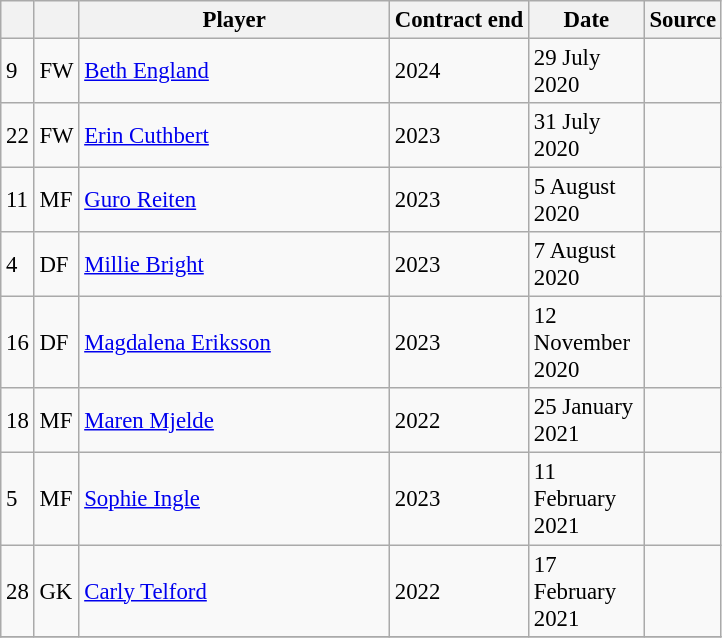<table class="wikitable plainrowheaders sortable" style="font-size:95%">
<tr>
<th></th>
<th></th>
<th scope="col" style="width:200px;">Player</th>
<th>Contract end</th>
<th scope="col" style="width:70px;">Date</th>
<th>Source</th>
</tr>
<tr>
<td>9</td>
<td>FW</td>
<td> <a href='#'>Beth England</a></td>
<td>2024</td>
<td>29 July 2020</td>
<td></td>
</tr>
<tr>
<td>22</td>
<td>FW</td>
<td> <a href='#'>Erin Cuthbert</a></td>
<td>2023</td>
<td>31 July 2020</td>
<td></td>
</tr>
<tr>
<td>11</td>
<td>MF</td>
<td> <a href='#'>Guro Reiten</a></td>
<td>2023</td>
<td>5 August 2020</td>
<td></td>
</tr>
<tr>
<td>4</td>
<td>DF</td>
<td> <a href='#'>Millie Bright</a></td>
<td>2023</td>
<td>7 August 2020</td>
<td></td>
</tr>
<tr>
<td>16</td>
<td>DF</td>
<td> <a href='#'>Magdalena Eriksson</a></td>
<td>2023</td>
<td>12 November 2020</td>
<td></td>
</tr>
<tr>
<td>18</td>
<td>MF</td>
<td> <a href='#'>Maren Mjelde</a></td>
<td>2022</td>
<td>25 January 2021</td>
<td></td>
</tr>
<tr>
<td>5</td>
<td>MF</td>
<td> <a href='#'>Sophie Ingle</a></td>
<td>2023</td>
<td>11 February 2021</td>
<td></td>
</tr>
<tr>
<td>28</td>
<td>GK</td>
<td> <a href='#'>Carly Telford</a></td>
<td>2022</td>
<td>17 February 2021</td>
<td></td>
</tr>
<tr>
</tr>
</table>
